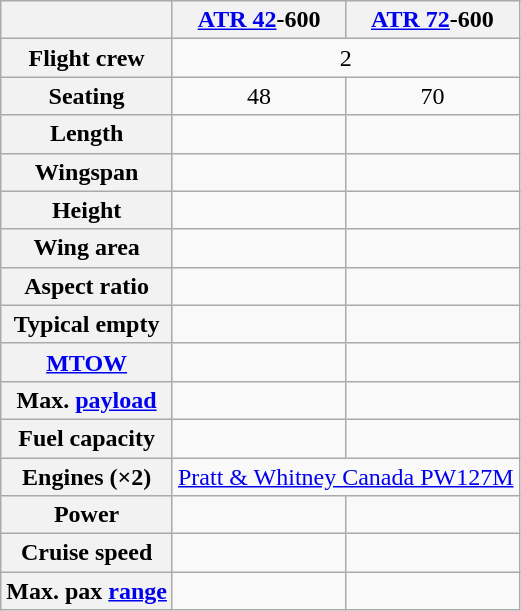<table class="wikitable" style="text-align:center">
<tr>
<th></th>
<th><a href='#'>ATR 42</a>-600</th>
<th><a href='#'>ATR 72</a>-600</th>
</tr>
<tr>
<th>Flight crew</th>
<td colspan=2>2</td>
</tr>
<tr>
<th>Seating</th>
<td>48</td>
<td>70</td>
</tr>
<tr>
<th>Length</th>
<td></td>
<td></td>
</tr>
<tr>
<th>Wingspan</th>
<td></td>
<td></td>
</tr>
<tr>
<th>Height</th>
<td></td>
<td></td>
</tr>
<tr>
<th>Wing area</th>
<td></td>
<td></td>
</tr>
<tr>
<th>Aspect ratio</th>
<td></td>
<td></td>
</tr>
<tr>
<th>Typical empty</th>
<td></td>
<td></td>
</tr>
<tr>
<th><a href='#'>MTOW</a></th>
<td></td>
<td></td>
</tr>
<tr>
<th>Max. <a href='#'>payload</a></th>
<td></td>
<td></td>
</tr>
<tr>
<th>Fuel capacity</th>
<td></td>
<td></td>
</tr>
<tr>
<th>Engines (×2)</th>
<td colspan=2><a href='#'>Pratt & Whitney Canada PW127M</a></td>
</tr>
<tr>
<th>Power</th>
<td></td>
<td></td>
</tr>
<tr>
<th>Cruise speed</th>
<td></td>
<td></td>
</tr>
<tr>
<th>Max. pax <a href='#'>range</a></th>
<td></td>
<td></td>
</tr>
</table>
